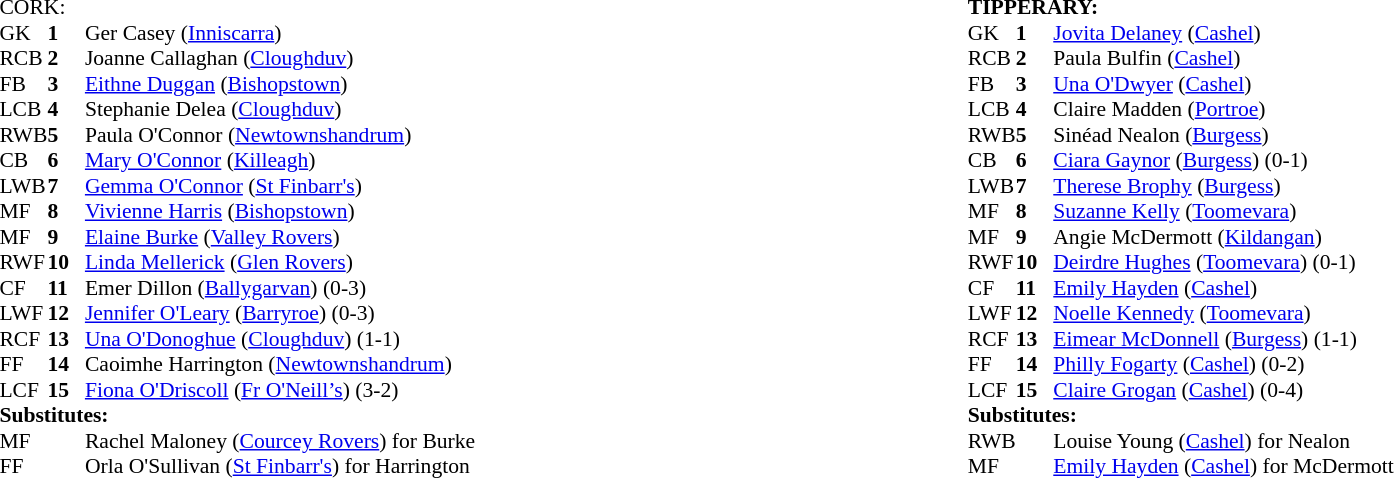<table width="100%">
<tr>
<td valign="top"></td>
<td valign="top" width="50%"><br><table style="font-size: 90%" cellspacing="0" cellpadding="0" align="center">
<tr>
<td colspan="4">CORK:</td>
</tr>
<tr>
<th width="25"></th>
<th width="25"></th>
</tr>
<tr>
<td>GK</td>
<td><strong>1</strong></td>
<td>Ger Casey (<a href='#'>Inniscarra</a>)</td>
</tr>
<tr>
<td>RCB</td>
<td><strong>2</strong></td>
<td>Joanne Callaghan (<a href='#'>Cloughduv</a>)</td>
</tr>
<tr>
<td>FB</td>
<td><strong>3</strong></td>
<td><a href='#'>Eithne Duggan</a> (<a href='#'>Bishopstown</a>)</td>
</tr>
<tr>
<td>LCB</td>
<td><strong>4</strong></td>
<td>Stephanie Delea (<a href='#'>Cloughduv</a>)</td>
</tr>
<tr>
<td>RWB</td>
<td><strong>5</strong></td>
<td>Paula O'Connor (<a href='#'>Newtownshandrum</a>)</td>
</tr>
<tr>
<td>CB</td>
<td><strong>6</strong></td>
<td><a href='#'>Mary O'Connor</a> (<a href='#'>Killeagh</a>)</td>
</tr>
<tr>
<td>LWB</td>
<td><strong>7</strong></td>
<td><a href='#'>Gemma O'Connor</a> (<a href='#'>St Finbarr's</a>)</td>
</tr>
<tr>
<td>MF</td>
<td><strong>8</strong></td>
<td><a href='#'>Vivienne Harris</a> (<a href='#'>Bishopstown</a>)</td>
</tr>
<tr>
<td>MF</td>
<td><strong>9</strong></td>
<td><a href='#'>Elaine Burke</a> (<a href='#'>Valley Rovers</a>) </td>
</tr>
<tr>
<td>RWF</td>
<td><strong>10</strong></td>
<td><a href='#'>Linda Mellerick</a> (<a href='#'>Glen Rovers</a>)</td>
</tr>
<tr>
<td>CF</td>
<td><strong>11</strong></td>
<td>Emer Dillon (<a href='#'>Ballygarvan</a>) (0-3)</td>
</tr>
<tr>
<td>LWF</td>
<td><strong>12</strong></td>
<td><a href='#'>Jennifer O'Leary</a> (<a href='#'>Barryroe</a>) (0-3)</td>
</tr>
<tr>
<td>RCF</td>
<td><strong>13</strong></td>
<td><a href='#'>Una O'Donoghue</a> (<a href='#'>Cloughduv</a>) (1-1)</td>
</tr>
<tr>
<td>FF</td>
<td><strong>14</strong></td>
<td>Caoimhe Harrington (<a href='#'>Newtownshandrum</a>) </td>
</tr>
<tr>
<td>LCF</td>
<td><strong>15</strong></td>
<td><a href='#'>Fiona O'Driscoll</a> (<a href='#'>Fr O'Neill’s</a>) (3-2)</td>
</tr>
<tr>
<td colspan=4><strong>Substitutes:</strong></td>
</tr>
<tr>
<td>MF</td>
<td></td>
<td>Rachel Maloney (<a href='#'>Courcey Rovers</a>) for Burke </td>
</tr>
<tr>
<td>FF</td>
<td></td>
<td>Orla O'Sullivan (<a href='#'>St Finbarr's</a>) for Harrington </td>
</tr>
<tr>
</tr>
</table>
</td>
<td valign="top" width="50%"><br><table style="font-size: 90%" cellspacing="0" cellpadding="0" align=center>
<tr>
<td colspan="4"><strong>TIPPERARY:</strong></td>
</tr>
<tr>
<th width="25"></th>
<th width="25"></th>
</tr>
<tr>
<td>GK</td>
<td><strong>1</strong></td>
<td><a href='#'>Jovita Delaney</a> (<a href='#'>Cashel</a>)</td>
</tr>
<tr>
<td>RCB</td>
<td><strong>2</strong></td>
<td>Paula Bulfin (<a href='#'>Cashel</a>)</td>
</tr>
<tr>
<td>FB</td>
<td><strong>3</strong></td>
<td><a href='#'>Una O'Dwyer</a> (<a href='#'>Cashel</a>)</td>
</tr>
<tr>
<td>LCB</td>
<td><strong>4</strong></td>
<td>Claire Madden (<a href='#'>Portroe</a>)</td>
</tr>
<tr>
<td>RWB</td>
<td><strong>5</strong></td>
<td>Sinéad Nealon (<a href='#'>Burgess</a>) </td>
</tr>
<tr>
<td>CB</td>
<td><strong>6</strong></td>
<td><a href='#'>Ciara Gaynor</a> (<a href='#'>Burgess</a>) (0-1)</td>
</tr>
<tr>
<td>LWB</td>
<td><strong>7</strong></td>
<td><a href='#'>Therese Brophy</a> (<a href='#'>Burgess</a>)</td>
</tr>
<tr>
<td>MF</td>
<td><strong>8</strong></td>
<td><a href='#'>Suzanne Kelly</a> (<a href='#'>Toomevara</a>)</td>
</tr>
<tr>
<td>MF</td>
<td><strong>9</strong></td>
<td>Angie McDermott (<a href='#'>Kildangan</a>) </td>
</tr>
<tr>
<td>RWF</td>
<td><strong>10</strong></td>
<td><a href='#'>Deirdre Hughes</a> (<a href='#'>Toomevara</a>) (0-1)</td>
</tr>
<tr>
<td>CF</td>
<td><strong>11</strong></td>
<td><a href='#'>Emily Hayden</a> (<a href='#'>Cashel</a>)</td>
</tr>
<tr>
<td>LWF</td>
<td><strong>12</strong></td>
<td><a href='#'>Noelle Kennedy</a> (<a href='#'>Toomevara</a>)</td>
</tr>
<tr>
<td>RCF</td>
<td><strong>13</strong></td>
<td><a href='#'>Eimear McDonnell</a> (<a href='#'>Burgess</a>) (1-1)</td>
</tr>
<tr>
<td>FF</td>
<td><strong>14</strong></td>
<td><a href='#'>Philly Fogarty</a> (<a href='#'>Cashel</a>) (0-2)</td>
</tr>
<tr>
<td>LCF</td>
<td><strong>15</strong></td>
<td><a href='#'>Claire Grogan</a> (<a href='#'>Cashel</a>) (0-4)</td>
</tr>
<tr>
<td colspan=4><strong>Substitutes:</strong></td>
</tr>
<tr>
<td>RWB</td>
<td></td>
<td>Louise Young (<a href='#'>Cashel</a>) for Nealon </td>
</tr>
<tr>
<td>MF</td>
<td></td>
<td><a href='#'>Emily Hayden</a> (<a href='#'>Cashel</a>) for McDermott </td>
</tr>
<tr>
</tr>
</table>
</td>
</tr>
</table>
